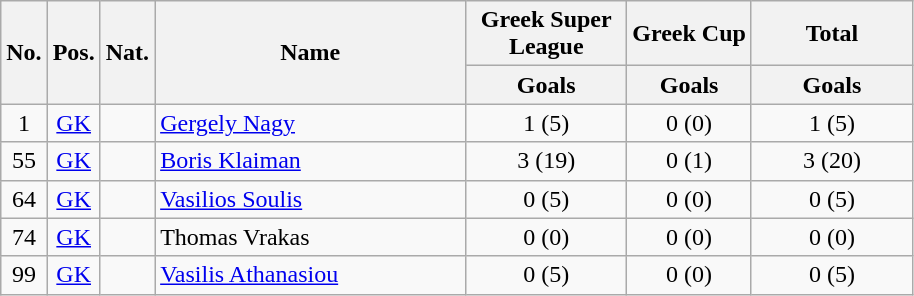<table class="wikitable sortable" style="text-align:center">
<tr>
<th rowspan="2" style="text-align:center;">No.</th>
<th rowspan="2" style="text-align:center;">Pos.</th>
<th rowspan="2" style="text-align:center;">Nat.</th>
<th rowspan="2" style="text-align:center; width:200px;">Name</th>
<th style="text-align:center; width:100px;">Greek Super League</th>
<th>Greek Cup</th>
<th style="text-align:center; width:100px;">Total</th>
</tr>
<tr>
<th style="text-align:center;">Goals</th>
<th>Goals</th>
<th style="text-align:center;">Goals</th>
</tr>
<tr>
<td>1</td>
<td><a href='#'>GK</a></td>
<td></td>
<td align="left"><a href='#'>Gergely Nagy</a></td>
<td>1 (5)</td>
<td>0 (0)</td>
<td>1 (5)</td>
</tr>
<tr>
<td>55</td>
<td><a href='#'>GK</a></td>
<td></td>
<td align="left"><a href='#'>Boris Klaiman</a></td>
<td>3 (19)</td>
<td>0 (1)</td>
<td>3 (20)</td>
</tr>
<tr>
<td>64</td>
<td><a href='#'>GK</a></td>
<td></td>
<td align="left"><a href='#'>Vasilios Soulis</a></td>
<td>0 (5)</td>
<td>0 (0)</td>
<td>0 (5)</td>
</tr>
<tr>
<td>74</td>
<td><a href='#'>GK</a></td>
<td></td>
<td align="left">Thomas Vrakas</td>
<td>0 (0)</td>
<td>0 (0)</td>
<td>0 (0)</td>
</tr>
<tr>
<td>99</td>
<td><a href='#'>GK</a></td>
<td></td>
<td align="left"><a href='#'>Vasilis Athanasiou</a></td>
<td>0 (5)</td>
<td>0 (0)</td>
<td>0 (5)</td>
</tr>
</table>
